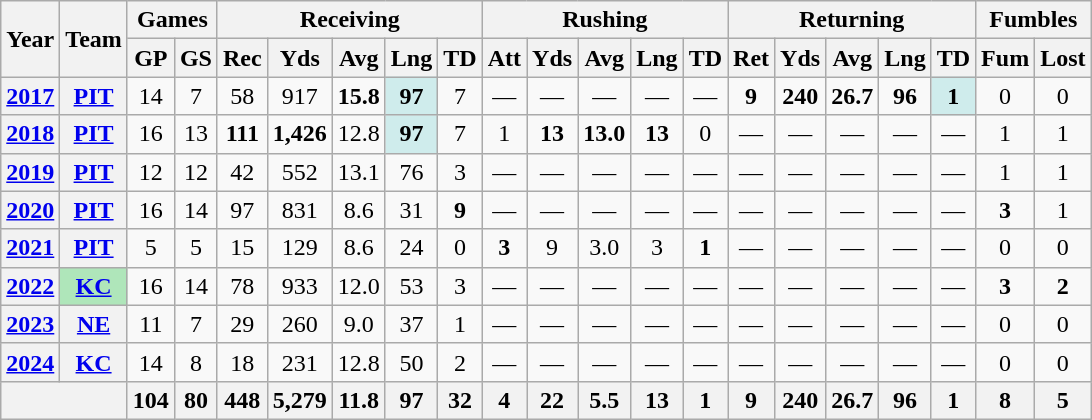<table class= "wikitable" style="text-align:center;">
<tr>
<th rowspan="2">Year</th>
<th rowspan="2">Team</th>
<th colspan="2">Games</th>
<th colspan="5">Receiving</th>
<th colspan="5">Rushing</th>
<th colspan="5">Returning</th>
<th colspan="2">Fumbles</th>
</tr>
<tr>
<th>GP</th>
<th>GS</th>
<th>Rec</th>
<th>Yds</th>
<th>Avg</th>
<th>Lng</th>
<th>TD</th>
<th>Att</th>
<th>Yds</th>
<th>Avg</th>
<th>Lng</th>
<th>TD</th>
<th>Ret</th>
<th>Yds</th>
<th>Avg</th>
<th>Lng</th>
<th>TD</th>
<th>Fum</th>
<th>Lost</th>
</tr>
<tr>
<th><a href='#'>2017</a></th>
<th><a href='#'>PIT</a></th>
<td>14</td>
<td>7</td>
<td>58</td>
<td>917</td>
<td><strong>15.8</strong></td>
<td style="background:#cfecec;"><strong>97</strong></td>
<td>7</td>
<td>—</td>
<td>—</td>
<td>—</td>
<td>—</td>
<td>—</td>
<td><strong>9</strong></td>
<td><strong>240</strong></td>
<td><strong>26.7</strong></td>
<td><strong>96</strong></td>
<td style="background:#cfecec;"><strong>1</strong></td>
<td>0</td>
<td>0</td>
</tr>
<tr>
<th><a href='#'>2018</a></th>
<th><a href='#'>PIT</a></th>
<td>16</td>
<td>13</td>
<td><strong>111</strong></td>
<td><strong>1,426</strong></td>
<td>12.8</td>
<td style="background:#cfecec;"><strong>97</strong></td>
<td>7</td>
<td>1</td>
<td><strong>13</strong></td>
<td><strong>13.0</strong></td>
<td><strong>13</strong></td>
<td>0</td>
<td>—</td>
<td>—</td>
<td>—</td>
<td>—</td>
<td>—</td>
<td>1</td>
<td>1</td>
</tr>
<tr>
<th><a href='#'>2019</a></th>
<th><a href='#'>PIT</a></th>
<td>12</td>
<td>12</td>
<td>42</td>
<td>552</td>
<td>13.1</td>
<td>76</td>
<td>3</td>
<td>—</td>
<td>—</td>
<td>—</td>
<td>—</td>
<td>—</td>
<td>—</td>
<td>—</td>
<td>—</td>
<td>—</td>
<td>—</td>
<td>1</td>
<td>1</td>
</tr>
<tr>
<th><a href='#'>2020</a></th>
<th><a href='#'>PIT</a></th>
<td>16</td>
<td>14</td>
<td>97</td>
<td>831</td>
<td>8.6</td>
<td>31</td>
<td><strong>9</strong></td>
<td>—</td>
<td>—</td>
<td>—</td>
<td>—</td>
<td>—</td>
<td>—</td>
<td>—</td>
<td>—</td>
<td>—</td>
<td>—</td>
<td><strong>3</strong></td>
<td>1</td>
</tr>
<tr>
<th><a href='#'>2021</a></th>
<th><a href='#'>PIT</a></th>
<td>5</td>
<td>5</td>
<td>15</td>
<td>129</td>
<td>8.6</td>
<td>24</td>
<td>0</td>
<td><strong>3</strong></td>
<td>9</td>
<td>3.0</td>
<td>3</td>
<td><strong>1</strong></td>
<td>—</td>
<td>—</td>
<td>—</td>
<td>—</td>
<td>—</td>
<td>0</td>
<td>0</td>
</tr>
<tr>
<th><a href='#'>2022</a></th>
<th style="background:#afe6ba;"><a href='#'>KC</a></th>
<td>16</td>
<td>14</td>
<td>78</td>
<td>933</td>
<td>12.0</td>
<td>53</td>
<td>3</td>
<td>—</td>
<td>—</td>
<td>—</td>
<td>—</td>
<td>—</td>
<td>—</td>
<td>—</td>
<td>—</td>
<td>—</td>
<td>—</td>
<td><strong>3</strong></td>
<td><strong>2</strong></td>
</tr>
<tr>
<th><a href='#'>2023</a></th>
<th><a href='#'>NE</a></th>
<td>11</td>
<td>7</td>
<td>29</td>
<td>260</td>
<td>9.0</td>
<td>37</td>
<td>1</td>
<td>—</td>
<td>—</td>
<td>—</td>
<td>—</td>
<td>—</td>
<td>—</td>
<td>—</td>
<td>—</td>
<td>—</td>
<td>—</td>
<td>0</td>
<td>0</td>
</tr>
<tr>
<th><a href='#'>2024</a></th>
<th><a href='#'>KC</a></th>
<td>14</td>
<td>8</td>
<td>18</td>
<td>231</td>
<td>12.8</td>
<td>50</td>
<td>2</td>
<td>—</td>
<td>—</td>
<td>—</td>
<td>—</td>
<td>—</td>
<td>—</td>
<td>—</td>
<td>—</td>
<td>—</td>
<td>—</td>
<td>0</td>
<td>0</td>
</tr>
<tr>
<th colspan="2"></th>
<th>104</th>
<th>80</th>
<th>448</th>
<th>5,279</th>
<th>11.8</th>
<th>97</th>
<th>32</th>
<th>4</th>
<th>22</th>
<th>5.5</th>
<th>13</th>
<th>1</th>
<th>9</th>
<th>240</th>
<th>26.7</th>
<th>96</th>
<th>1</th>
<th>8</th>
<th>5</th>
</tr>
</table>
